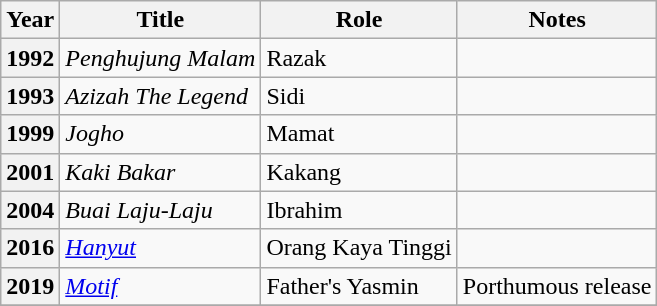<table class="wikitable">
<tr>
<th>Year</th>
<th>Title</th>
<th>Role</th>
<th>Notes</th>
</tr>
<tr>
<th>1992</th>
<td><em>Penghujung Malam</em></td>
<td>Razak</td>
<td></td>
</tr>
<tr>
<th>1993</th>
<td><em>Azizah The Legend</em></td>
<td>Sidi</td>
<td></td>
</tr>
<tr>
<th>1999</th>
<td><em>Jogho</em></td>
<td>Mamat</td>
<td></td>
</tr>
<tr>
<th>2001</th>
<td><em>Kaki Bakar</em></td>
<td>Kakang</td>
<td></td>
</tr>
<tr>
<th>2004</th>
<td><em>Buai Laju-Laju</em></td>
<td>Ibrahim</td>
<td></td>
</tr>
<tr>
<th>2016</th>
<td><em><a href='#'>Hanyut</a></em></td>
<td>Orang Kaya Tinggi</td>
<td></td>
</tr>
<tr>
<th>2019</th>
<td><em><a href='#'>Motif</a></em></td>
<td>Father's Yasmin</td>
<td>Porthumous release</td>
</tr>
<tr>
</tr>
</table>
